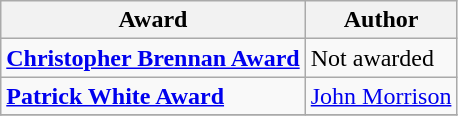<table class="wikitable">
<tr>
<th>Award</th>
<th>Author</th>
</tr>
<tr>
<td><strong><a href='#'>Christopher Brennan Award</a></strong></td>
<td>Not awarded</td>
</tr>
<tr>
<td><strong><a href='#'>Patrick White Award</a></strong></td>
<td><a href='#'>John Morrison</a></td>
</tr>
<tr>
</tr>
</table>
